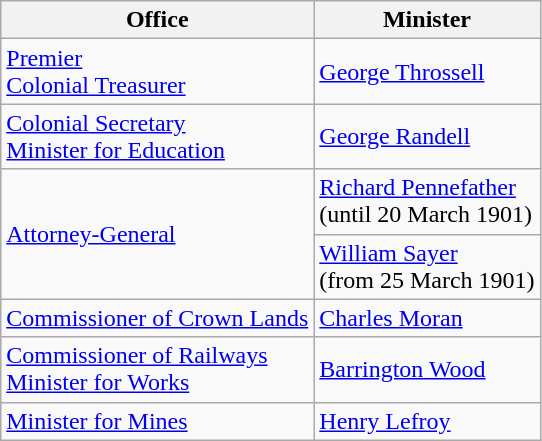<table class="wikitable">
<tr>
<th>Office</th>
<th>Minister</th>
</tr>
<tr>
<td><a href='#'>Premier</a> <br><a href='#'>Colonial Treasurer</a></td>
<td><a href='#'>George Throssell</a></td>
</tr>
<tr>
<td><a href='#'>Colonial Secretary</a> <br><a href='#'>Minister for Education</a></td>
<td><a href='#'>George Randell</a></td>
</tr>
<tr>
<td rowspan=2><a href='#'>Attorney-General</a></td>
<td><a href='#'>Richard Pennefather</a><br>(until 20 March 1901)</td>
</tr>
<tr>
<td><a href='#'>William Sayer</a><br>(from 25 March 1901)</td>
</tr>
<tr>
<td><a href='#'>Commissioner of Crown Lands</a></td>
<td><a href='#'>Charles Moran</a></td>
</tr>
<tr>
<td><a href='#'>Commissioner of Railways</a> <br><a href='#'>Minister for Works</a></td>
<td><a href='#'>Barrington Wood</a></td>
</tr>
<tr>
<td><a href='#'>Minister for Mines</a></td>
<td><a href='#'>Henry Lefroy</a></td>
</tr>
</table>
